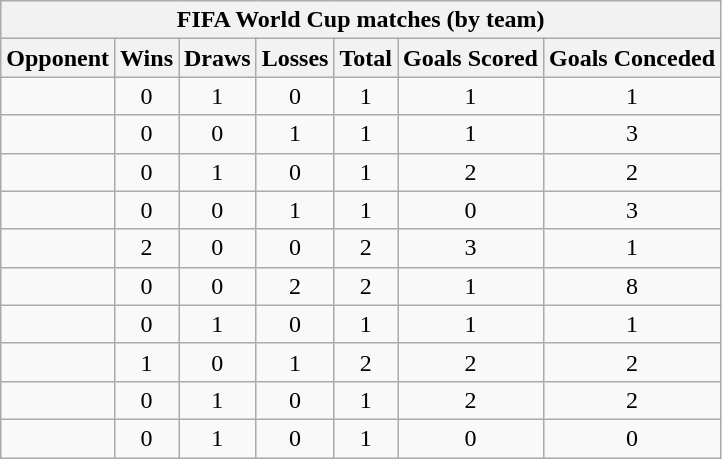<table class="wikitable sortable" style="text-align: center;">
<tr>
<th colspan=7>FIFA World Cup matches (by team)</th>
</tr>
<tr>
<th>Opponent</th>
<th>Wins</th>
<th>Draws</th>
<th>Losses</th>
<th>Total</th>
<th>Goals Scored</th>
<th>Goals Conceded</th>
</tr>
<tr>
<td align="left"></td>
<td>0</td>
<td>1</td>
<td>0</td>
<td>1</td>
<td>1</td>
<td>1</td>
</tr>
<tr>
<td align="left"></td>
<td>0</td>
<td>0</td>
<td>1</td>
<td>1</td>
<td>1</td>
<td>3</td>
</tr>
<tr>
<td align="left"></td>
<td>0</td>
<td>1</td>
<td>0</td>
<td>1</td>
<td>2</td>
<td>2</td>
</tr>
<tr>
<td align="left"></td>
<td>0</td>
<td>0</td>
<td>1</td>
<td>1</td>
<td>0</td>
<td>3</td>
</tr>
<tr>
<td align="left"></td>
<td>2</td>
<td>0</td>
<td>0</td>
<td>2</td>
<td>3</td>
<td>1</td>
</tr>
<tr>
<td align="left"></td>
<td>0</td>
<td>0</td>
<td>2</td>
<td>2</td>
<td>1</td>
<td>8</td>
</tr>
<tr>
<td align="left"></td>
<td>0</td>
<td>1</td>
<td>0</td>
<td>1</td>
<td>1</td>
<td>1</td>
</tr>
<tr>
<td align="left"></td>
<td>1</td>
<td>0</td>
<td>1</td>
<td>2</td>
<td>2</td>
<td>2</td>
</tr>
<tr>
<td align="left"></td>
<td>0</td>
<td>1</td>
<td>0</td>
<td>1</td>
<td>2</td>
<td>2</td>
</tr>
<tr>
<td align="left"></td>
<td>0</td>
<td>1</td>
<td>0</td>
<td>1</td>
<td>0</td>
<td>0</td>
</tr>
</table>
